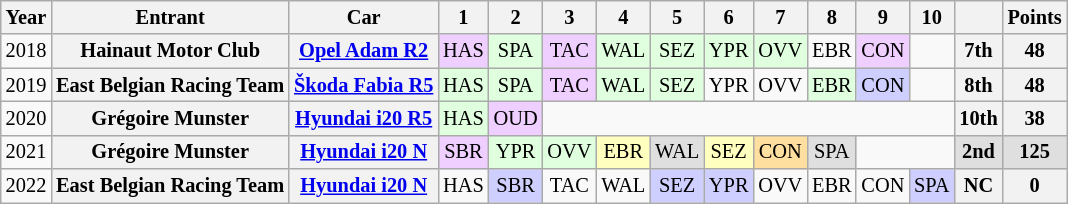<table class="wikitable" style="text-align:center; font-size:85%">
<tr>
<th>Year</th>
<th>Entrant</th>
<th>Car</th>
<th>1</th>
<th>2</th>
<th>3</th>
<th>4</th>
<th>5</th>
<th>6</th>
<th>7</th>
<th>8</th>
<th>9</th>
<th>10</th>
<th></th>
<th>Points</th>
</tr>
<tr>
<td>2018</td>
<th nowrap>Hainaut Motor Club</th>
<th nowrap><a href='#'>Opel Adam R2</a></th>
<td style="background:#EFCFFF">HAS<br></td>
<td style="background:#DFFFDF">SPA<br></td>
<td style="background:#EFCFFF">TAC<br></td>
<td style="background:#DFFFDF">WAL<br></td>
<td style="background:#DFFFDF">SEZ<br></td>
<td style="background:#DFFFDF">YPR<br></td>
<td style="background:#DFFFDF">OVV<br></td>
<td style="background:#">EBR</td>
<td style="background:#EFCFFF">CON<br></td>
<td></td>
<th>7th</th>
<th>48</th>
</tr>
<tr>
<td>2019</td>
<th nowrap>East Belgian Racing Team</th>
<th nowrap><a href='#'>Škoda Fabia R5</a></th>
<td style="background:#DFFFDF">HAS<br></td>
<td style="background:#DFFFDF">SPA<br></td>
<td style="background:#EFCFFF">TAC<br></td>
<td style="background:#DFFFDF">WAL<br></td>
<td style="background:#DFFFDF">SEZ<br></td>
<td>YPR</td>
<td>OVV</td>
<td style="background:#DFFFDF">EBR<br></td>
<td style="background:#CFCFFF">CON<br></td>
<td></td>
<th>8th</th>
<th>48</th>
</tr>
<tr>
<td>2020</td>
<th nowrap>Grégoire Munster</th>
<th nowrap><a href='#'>Hyundai i20 R5</a></th>
<td style="background:#DFFFDF">HAS<br></td>
<td style="background:#EFCFFF">OUD<br></td>
<td colspan=8></td>
<th>10th</th>
<th>38</th>
</tr>
<tr>
<td>2021</td>
<th nowrap>Grégoire Munster</th>
<th nowrap><a href='#'>Hyundai i20 N</a></th>
<td style="background:#EFCFFF">SBR<br></td>
<td style="background:#DFFFDF">YPR<br></td>
<td style="background:#DFFFDF">OVV<br></td>
<td style="background:#FFFFBF">EBR<br></td>
<td style="background:#DFDFDF">WAL<br></td>
<td style="background:#FFFFBF">SEZ<br></td>
<td style="background:#FFDF9F">CON<br></td>
<td style="background:#DFDFDF">SPA<br></td>
<td colspan=2></td>
<th style="background:#DFDFDF">2nd</th>
<th style="background:#DFDFDF">125</th>
</tr>
<tr>
<td>2022</td>
<th nowrap>East Belgian Racing Team</th>
<th nowrap><a href='#'>Hyundai i20 N</a></th>
<td style="background:#">HAS</td>
<td style="background:#CFCFFF">SBR<br></td>
<td style="background:#">TAC</td>
<td style="background:#">WAL</td>
<td style="background:#CFCFFF">SEZ<br></td>
<td style="background:#CFCFFF">YPR<br></td>
<td style="background:#">OVV</td>
<td style="background:#">EBR</td>
<td style="background:#">CON</td>
<td style="background:#CFCFFF">SPA<br></td>
<th>NC</th>
<th>0</th>
</tr>
</table>
